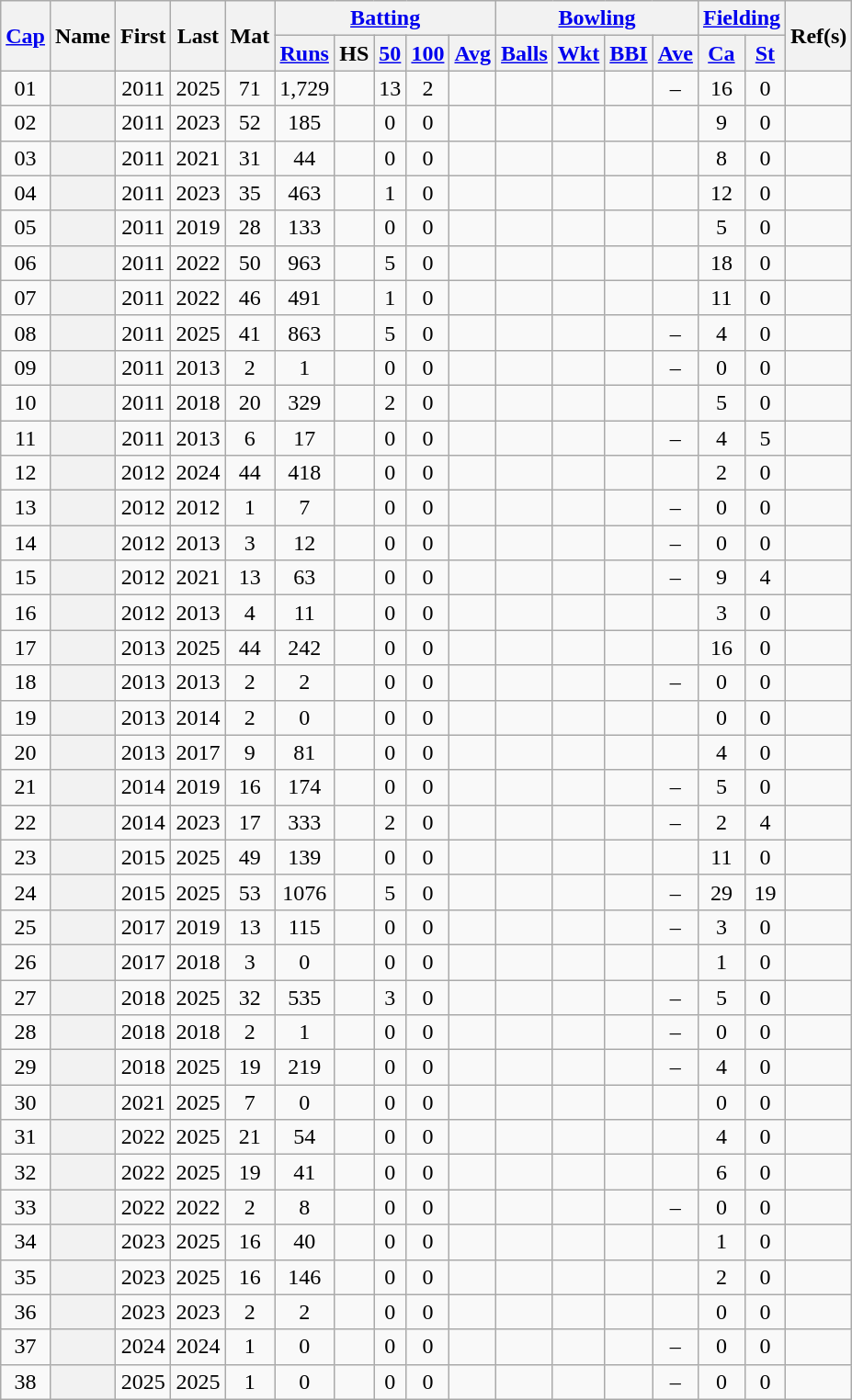<table class="wikitable sortable plainrowheaders">
<tr align="center">
<th scope="col" rowspan="2"><a href='#'>Cap</a></th>
<th scope="col" rowspan="2">Name</th>
<th scope="col" rowspan="2">First</th>
<th scope="col" rowspan="2">Last</th>
<th scope="col" rowspan="2">Mat</th>
<th scope="col" colspan=5 class="unsortable"><a href='#'>Batting</a></th>
<th scope="col" colspan=4 class="unsortable"><a href='#'>Bowling</a></th>
<th scope="col" colspan=2 class="unsortable"><a href='#'>Fielding</a></th>
<th scope="col" class="unsortable" rowspan="2">Ref(s)</th>
</tr>
<tr>
<th scope="col" data-sort-type="number"><a href='#'>Runs</a></th>
<th scope="col" data-sort-type="number">HS</th>
<th scope="col"><a href='#'>50</a></th>
<th scope="col"><a href='#'>100</a></th>
<th scope="col" data-sort-type="number"><a href='#'>Avg</a></th>
<th scope="col" data-sort-type="number"><a href='#'>Balls</a></th>
<th scope="col" data-sort-type="number"><a href='#'>Wkt</a></th>
<th scope="col"><a href='#'>BBI</a></th>
<th scope="col" data-sort-type="number"><a href='#'>Ave</a></th>
<th scope="col" data-sort-type="number"><a href='#'>Ca</a></th>
<th scope="col" data-sort-type="number"><a href='#'>St</a></th>
</tr>
<tr align="center">
<td><span>0</span>1</td>
<th scope="row"></th>
<td>2011</td>
<td>2025</td>
<td>71</td>
<td>1,729</td>
<td></td>
<td>13</td>
<td>2</td>
<td></td>
<td></td>
<td></td>
<td></td>
<td>–</td>
<td>16</td>
<td>0</td>
<td></td>
</tr>
<tr align="center">
<td><span>0</span>2</td>
<th scope="row"> </th>
<td>2011</td>
<td>2023</td>
<td>52</td>
<td>185</td>
<td></td>
<td>0</td>
<td>0</td>
<td></td>
<td></td>
<td></td>
<td></td>
<td></td>
<td>9</td>
<td>0</td>
<td></td>
</tr>
<tr align="center">
<td><span>0</span>3</td>
<th scope="row"></th>
<td>2011</td>
<td>2021</td>
<td>31</td>
<td>44</td>
<td></td>
<td>0</td>
<td>0</td>
<td></td>
<td></td>
<td></td>
<td></td>
<td></td>
<td>8</td>
<td>0</td>
<td></td>
</tr>
<tr align="center">
<td><span>0</span>4</td>
<th scope="row"></th>
<td>2011</td>
<td>2023</td>
<td>35</td>
<td>463</td>
<td></td>
<td>1</td>
<td>0</td>
<td></td>
<td></td>
<td></td>
<td></td>
<td></td>
<td>12</td>
<td>0</td>
<td></td>
</tr>
<tr align="center">
<td><span>0</span>5</td>
<th scope="row"></th>
<td>2011</td>
<td>2019</td>
<td>28</td>
<td>133</td>
<td></td>
<td>0</td>
<td>0</td>
<td></td>
<td></td>
<td></td>
<td></td>
<td></td>
<td>5</td>
<td>0</td>
<td></td>
</tr>
<tr align="center">
<td><span>0</span>6</td>
<th scope="row"> </th>
<td>2011</td>
<td>2022</td>
<td>50</td>
<td>963</td>
<td></td>
<td>5</td>
<td>0</td>
<td></td>
<td></td>
<td></td>
<td></td>
<td></td>
<td>18</td>
<td>0</td>
<td></td>
</tr>
<tr align="center">
<td><span>0</span>7</td>
<th scope="row"> </th>
<td>2011</td>
<td>2022</td>
<td>46</td>
<td>491</td>
<td></td>
<td>1</td>
<td>0</td>
<td></td>
<td></td>
<td></td>
<td></td>
<td></td>
<td>11</td>
<td>0</td>
<td></td>
</tr>
<tr align="center">
<td><span>0</span>8</td>
<th scope="row"></th>
<td>2011</td>
<td>2025</td>
<td>41</td>
<td>863</td>
<td></td>
<td>5</td>
<td>0</td>
<td></td>
<td></td>
<td></td>
<td></td>
<td>–</td>
<td>4</td>
<td>0</td>
<td></td>
</tr>
<tr align="center">
<td><span>0</span>9</td>
<th scope="row"></th>
<td>2011</td>
<td>2013</td>
<td>2</td>
<td>1</td>
<td></td>
<td>0</td>
<td>0</td>
<td></td>
<td></td>
<td></td>
<td></td>
<td>–</td>
<td>0</td>
<td>0</td>
<td></td>
</tr>
<tr align="center">
<td>10</td>
<th scope="row"></th>
<td>2011</td>
<td>2018</td>
<td>20</td>
<td>329</td>
<td></td>
<td>2</td>
<td>0</td>
<td></td>
<td></td>
<td></td>
<td></td>
<td></td>
<td>5</td>
<td>0</td>
<td></td>
</tr>
<tr align="center">
<td>11</td>
<th scope="row"> </th>
<td>2011</td>
<td>2013</td>
<td>6</td>
<td>17</td>
<td></td>
<td>0</td>
<td>0</td>
<td></td>
<td></td>
<td></td>
<td></td>
<td>–</td>
<td>4</td>
<td>5</td>
<td></td>
</tr>
<tr align="center">
<td>12</td>
<th scope="row"></th>
<td>2012</td>
<td>2024</td>
<td>44</td>
<td>418</td>
<td></td>
<td>0</td>
<td>0</td>
<td></td>
<td></td>
<td></td>
<td></td>
<td></td>
<td>2</td>
<td>0</td>
<td></td>
</tr>
<tr align="center">
<td>13</td>
<th scope="row"></th>
<td>2012</td>
<td>2012</td>
<td>1</td>
<td>7</td>
<td></td>
<td>0</td>
<td>0</td>
<td></td>
<td></td>
<td></td>
<td></td>
<td>–</td>
<td>0</td>
<td>0</td>
<td></td>
</tr>
<tr align="center">
<td>14</td>
<th scope="row"></th>
<td>2012</td>
<td>2013</td>
<td>3</td>
<td>12</td>
<td></td>
<td>0</td>
<td>0</td>
<td></td>
<td></td>
<td></td>
<td></td>
<td>–</td>
<td>0</td>
<td>0</td>
<td></td>
</tr>
<tr align="center">
<td>15</td>
<th scope="row"> </th>
<td>2012</td>
<td>2021</td>
<td>13</td>
<td>63</td>
<td></td>
<td>0</td>
<td>0</td>
<td></td>
<td></td>
<td></td>
<td></td>
<td>–</td>
<td>9</td>
<td>4</td>
<td></td>
</tr>
<tr align="center">
<td>16</td>
<th scope="row"></th>
<td>2012</td>
<td>2013</td>
<td>4</td>
<td>11</td>
<td></td>
<td>0</td>
<td>0</td>
<td></td>
<td></td>
<td></td>
<td></td>
<td></td>
<td>3</td>
<td>0</td>
<td></td>
</tr>
<tr align="center">
<td>17</td>
<th scope="row"></th>
<td>2013</td>
<td>2025</td>
<td>44</td>
<td>242</td>
<td></td>
<td>0</td>
<td>0</td>
<td></td>
<td></td>
<td></td>
<td></td>
<td></td>
<td>16</td>
<td>0</td>
<td></td>
</tr>
<tr align="center">
<td>18</td>
<th scope="row"></th>
<td>2013</td>
<td>2013</td>
<td>2</td>
<td>2</td>
<td></td>
<td>0</td>
<td>0</td>
<td></td>
<td></td>
<td></td>
<td></td>
<td>–</td>
<td>0</td>
<td>0</td>
<td></td>
</tr>
<tr align="center">
<td>19</td>
<th scope="row"></th>
<td>2013</td>
<td>2014</td>
<td>2</td>
<td>0</td>
<td></td>
<td>0</td>
<td>0</td>
<td></td>
<td></td>
<td></td>
<td></td>
<td></td>
<td>0</td>
<td>0</td>
<td></td>
</tr>
<tr align="center">
<td>20</td>
<th scope="row"></th>
<td>2013</td>
<td>2017</td>
<td>9</td>
<td>81</td>
<td></td>
<td>0</td>
<td>0</td>
<td></td>
<td></td>
<td></td>
<td></td>
<td></td>
<td>4</td>
<td>0</td>
<td></td>
</tr>
<tr align="center">
<td>21</td>
<th scope="row"></th>
<td>2014</td>
<td>2019</td>
<td>16</td>
<td>174</td>
<td></td>
<td>0</td>
<td>0</td>
<td></td>
<td></td>
<td></td>
<td></td>
<td>–</td>
<td>5</td>
<td>0</td>
<td></td>
</tr>
<tr align="center">
<td>22</td>
<th scope="row"> </th>
<td>2014</td>
<td>2023</td>
<td>17</td>
<td>333</td>
<td></td>
<td>2</td>
<td>0</td>
<td></td>
<td></td>
<td></td>
<td></td>
<td>–</td>
<td>2</td>
<td>4</td>
<td></td>
</tr>
<tr align="center">
<td>23</td>
<th scope="row"></th>
<td>2015</td>
<td>2025</td>
<td>49</td>
<td>139</td>
<td></td>
<td>0</td>
<td>0</td>
<td></td>
<td></td>
<td></td>
<td></td>
<td></td>
<td>11</td>
<td>0</td>
<td></td>
</tr>
<tr align="center">
<td>24</td>
<th scope="row"> </th>
<td>2015</td>
<td>2025</td>
<td>53</td>
<td>1076</td>
<td></td>
<td>5</td>
<td>0</td>
<td></td>
<td></td>
<td></td>
<td></td>
<td>–</td>
<td>29</td>
<td>19</td>
<td></td>
</tr>
<tr align="center">
<td>25</td>
<th scope="row"></th>
<td>2017</td>
<td>2019</td>
<td>13</td>
<td>115</td>
<td></td>
<td>0</td>
<td>0</td>
<td></td>
<td></td>
<td></td>
<td></td>
<td>–</td>
<td>3</td>
<td>0</td>
<td></td>
</tr>
<tr align="center">
<td>26</td>
<th scope="row"></th>
<td>2017</td>
<td>2018</td>
<td>3</td>
<td>0</td>
<td></td>
<td>0</td>
<td>0</td>
<td></td>
<td></td>
<td></td>
<td></td>
<td></td>
<td>1</td>
<td>0</td>
<td></td>
</tr>
<tr align="center">
<td>27</td>
<th scope="row"></th>
<td>2018</td>
<td>2025</td>
<td>32</td>
<td>535</td>
<td></td>
<td>3</td>
<td>0</td>
<td></td>
<td></td>
<td></td>
<td></td>
<td>–</td>
<td>5</td>
<td>0</td>
<td></td>
</tr>
<tr align="center">
<td>28</td>
<th scope="row"></th>
<td>2018</td>
<td>2018</td>
<td>2</td>
<td>1</td>
<td></td>
<td>0</td>
<td>0</td>
<td></td>
<td></td>
<td></td>
<td></td>
<td>–</td>
<td>0</td>
<td>0</td>
<td></td>
</tr>
<tr align="center">
<td>29</td>
<th scope="row"></th>
<td>2018</td>
<td>2025</td>
<td>19</td>
<td>219</td>
<td></td>
<td>0</td>
<td>0</td>
<td></td>
<td></td>
<td></td>
<td></td>
<td>–</td>
<td>4</td>
<td>0</td>
<td></td>
</tr>
<tr align="center">
<td>30</td>
<th scope="row"></th>
<td>2021</td>
<td>2025</td>
<td>7</td>
<td>0</td>
<td></td>
<td>0</td>
<td>0</td>
<td></td>
<td></td>
<td></td>
<td></td>
<td></td>
<td>0</td>
<td>0</td>
<td></td>
</tr>
<tr align="center">
<td>31</td>
<th scope="row"></th>
<td>2022</td>
<td>2025</td>
<td>21</td>
<td>54</td>
<td></td>
<td>0</td>
<td>0</td>
<td></td>
<td></td>
<td></td>
<td></td>
<td></td>
<td>4</td>
<td>0</td>
<td></td>
</tr>
<tr align="center">
<td>32</td>
<th scope="row"></th>
<td>2022</td>
<td>2025</td>
<td>19</td>
<td>41</td>
<td></td>
<td>0</td>
<td>0</td>
<td></td>
<td></td>
<td></td>
<td></td>
<td></td>
<td>6</td>
<td>0</td>
<td></td>
</tr>
<tr align="center">
<td>33</td>
<th scope="row"></th>
<td>2022</td>
<td>2022</td>
<td>2</td>
<td>8</td>
<td></td>
<td>0</td>
<td>0</td>
<td></td>
<td></td>
<td></td>
<td></td>
<td>–</td>
<td>0</td>
<td>0</td>
<td></td>
</tr>
<tr align="center">
<td>34</td>
<th scope="row"></th>
<td>2023</td>
<td>2025</td>
<td>16</td>
<td>40</td>
<td></td>
<td>0</td>
<td>0</td>
<td></td>
<td></td>
<td></td>
<td></td>
<td></td>
<td>1</td>
<td>0</td>
<td></td>
</tr>
<tr align="center">
<td>35</td>
<th scope="row"></th>
<td>2023</td>
<td>2025</td>
<td>16</td>
<td>146</td>
<td></td>
<td>0</td>
<td>0</td>
<td></td>
<td></td>
<td></td>
<td></td>
<td></td>
<td>2</td>
<td>0</td>
<td></td>
</tr>
<tr align="center">
<td>36</td>
<th scope="row"></th>
<td>2023</td>
<td>2023</td>
<td>2</td>
<td>2</td>
<td></td>
<td>0</td>
<td>0</td>
<td></td>
<td></td>
<td></td>
<td></td>
<td></td>
<td>0</td>
<td>0</td>
<td></td>
</tr>
<tr align="center">
<td>37</td>
<th scope="row"></th>
<td>2024</td>
<td>2024</td>
<td>1</td>
<td>0</td>
<td></td>
<td>0</td>
<td>0</td>
<td></td>
<td></td>
<td></td>
<td></td>
<td>–</td>
<td>0</td>
<td>0</td>
<td></td>
</tr>
<tr align="center">
<td>38</td>
<th scope="row"></th>
<td>2025</td>
<td>2025</td>
<td>1</td>
<td>0</td>
<td></td>
<td>0</td>
<td>0</td>
<td></td>
<td></td>
<td></td>
<td></td>
<td>–</td>
<td>0</td>
<td>0</td>
<td></td>
</tr>
</table>
